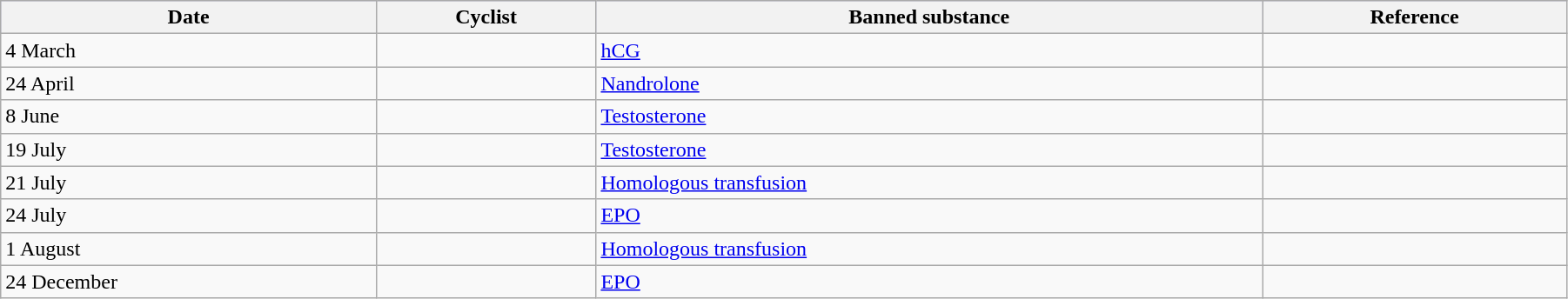<table class="wikitable" style="width:95%;">
<tr style="background:#ccf; class=;"sortable">
<th>Date</th>
<th>Cyclist</th>
<th>Banned substance</th>
<th>Reference</th>
</tr>
<tr>
<td>4 March</td>
<td></td>
<td><a href='#'>hCG</a></td>
<td></td>
</tr>
<tr>
<td>24 April</td>
<td></td>
<td><a href='#'>Nandrolone</a></td>
<td></td>
</tr>
<tr>
<td>8 June</td>
<td></td>
<td><a href='#'>Testosterone</a></td>
<td></td>
</tr>
<tr>
<td>19 July</td>
<td></td>
<td><a href='#'>Testosterone</a></td>
<td></td>
</tr>
<tr>
<td>21 July</td>
<td></td>
<td><a href='#'>Homologous transfusion</a></td>
<td></td>
</tr>
<tr>
<td>24 July</td>
<td></td>
<td><a href='#'>EPO</a></td>
<td></td>
</tr>
<tr>
<td>1 August</td>
<td></td>
<td><a href='#'>Homologous transfusion</a></td>
<td></td>
</tr>
<tr>
<td>24 December</td>
<td></td>
<td><a href='#'>EPO</a></td>
<td></td>
</tr>
</table>
